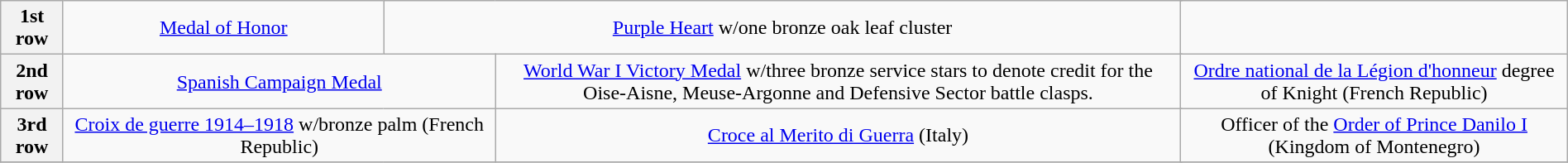<table class="wikitable" style="margin:1em auto; text-align:center;">
<tr>
<th>1st row</th>
<td colspan="2"><a href='#'>Medal of Honor</a></td>
<td colspan="3"><a href='#'>Purple Heart</a> w/one bronze oak leaf cluster</td>
</tr>
<tr>
<th>2nd row</th>
<td colspan="3"><a href='#'>Spanish Campaign Medal</a></td>
<td colspan="3"><a href='#'>World War I Victory Medal</a> w/three bronze service stars to denote credit for the Oise-Aisne, Meuse-Argonne and Defensive Sector battle clasps.</td>
<td colspan="3"><a href='#'>Ordre national de la Légion d'honneur</a> degree of Knight (French Republic)</td>
</tr>
<tr>
<th>3rd row</th>
<td colspan="3"><a href='#'>Croix de guerre 1914–1918</a> w/bronze palm (French Republic)</td>
<td colspan="3"><a href='#'>Croce al Merito di Guerra</a> (Italy)</td>
<td colspan="3">Officer of the <a href='#'>Order of Prince Danilo I</a> (Kingdom of Montenegro)</td>
</tr>
<tr>
</tr>
</table>
